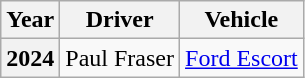<table class="wikitable">
<tr>
<th>Year</th>
<th>Driver</th>
<th>Vehicle</th>
</tr>
<tr>
<th>2024</th>
<td>Paul Fraser</td>
<td><a href='#'>Ford Escort</a></td>
</tr>
</table>
